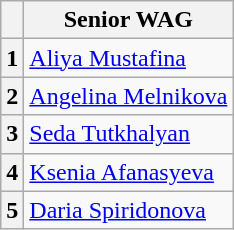<table class="wikitable">
<tr>
<th></th>
<th>Senior WAG</th>
</tr>
<tr>
<th>1</th>
<td><a href='#'>Aliya Mustafina</a></td>
</tr>
<tr>
<th>2</th>
<td><a href='#'>Angelina Melnikova</a></td>
</tr>
<tr>
<th>3</th>
<td><a href='#'>Seda Tutkhalyan</a></td>
</tr>
<tr>
<th>4</th>
<td><a href='#'>Ksenia Afanasyeva</a></td>
</tr>
<tr>
<th>5</th>
<td><a href='#'>Daria Spiridonova</a></td>
</tr>
</table>
